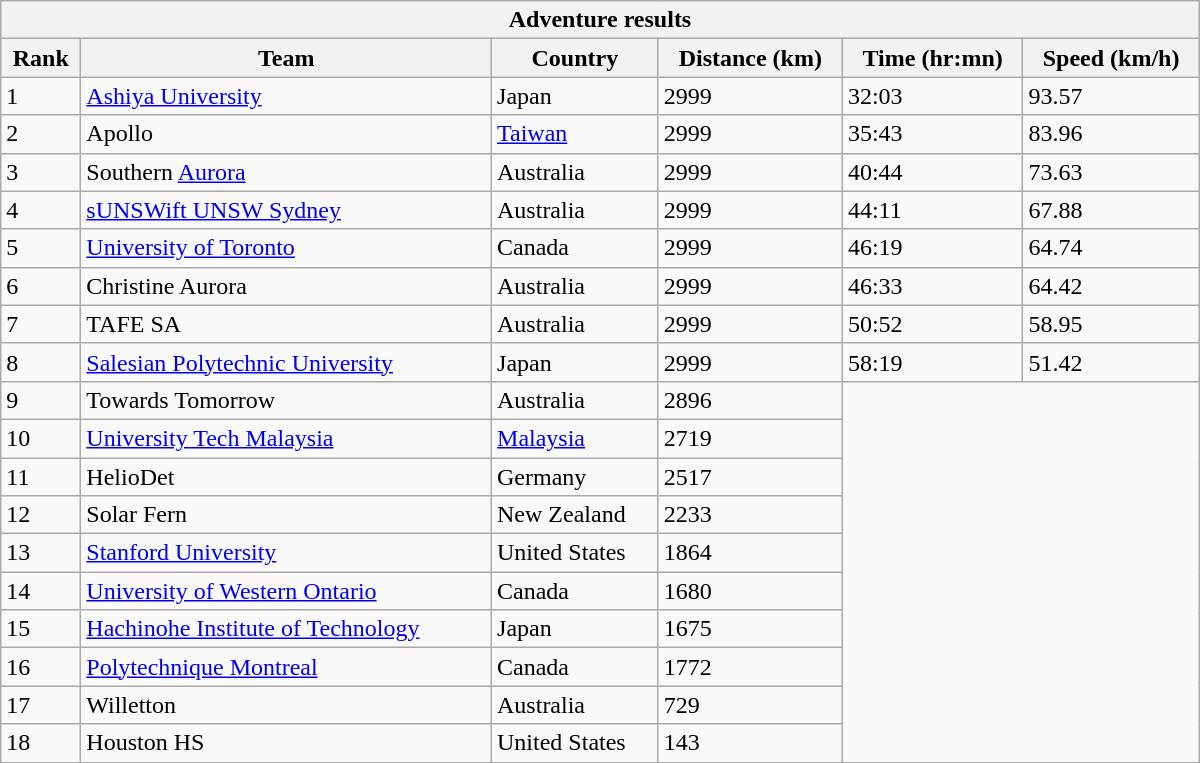<table class="wikitable collapsible collapsed" style="min-width:50em;">
<tr>
<th colspan=6>Adventure results</th>
</tr>
<tr>
<th>Rank</th>
<th>Team</th>
<th>Country</th>
<th>Distance (km)</th>
<th>Time (hr:mn)</th>
<th>Speed (km/h)</th>
</tr>
<tr>
<td>1</td>
<td><a href='#'>Ashiya University</a></td>
<td>Japan</td>
<td>2999</td>
<td>32:03</td>
<td>93.57</td>
</tr>
<tr>
<td>2</td>
<td>Apollo</td>
<td><a href='#'>Taiwan</a></td>
<td>2999</td>
<td>35:43</td>
<td>83.96</td>
</tr>
<tr>
<td>3</td>
<td>Southern <a href='#'>Aurora</a></td>
<td>Australia</td>
<td>2999</td>
<td>40:44</td>
<td>73.63</td>
</tr>
<tr>
<td>4</td>
<td><a href='#'>sUNSWift UNSW Sydney</a></td>
<td>Australia</td>
<td>2999</td>
<td>44:11</td>
<td>67.88</td>
</tr>
<tr>
<td>5</td>
<td><a href='#'>University of Toronto</a></td>
<td>Canada</td>
<td>2999</td>
<td>46:19</td>
<td>64.74</td>
</tr>
<tr>
<td>6</td>
<td>Christine Aurora</td>
<td>Australia</td>
<td>2999</td>
<td>46:33</td>
<td>64.42</td>
</tr>
<tr>
<td>7</td>
<td>TAFE SA</td>
<td>Australia</td>
<td>2999</td>
<td>50:52</td>
<td>58.95</td>
</tr>
<tr>
<td>8</td>
<td><a href='#'>Salesian Polytechnic University</a></td>
<td>Japan</td>
<td>2999</td>
<td>58:19</td>
<td>51.42</td>
</tr>
<tr>
<td>9</td>
<td>Towards Tomorrow</td>
<td>Australia</td>
<td>2896</td>
</tr>
<tr>
<td>10</td>
<td><a href='#'>University Tech Malaysia</a></td>
<td><a href='#'>Malaysia</a></td>
<td>2719</td>
</tr>
<tr>
<td>11</td>
<td>HelioDet</td>
<td>Germany</td>
<td>2517</td>
</tr>
<tr>
<td>12</td>
<td>Solar Fern</td>
<td>New Zealand</td>
<td>2233</td>
</tr>
<tr>
<td>13</td>
<td><a href='#'>Stanford University</a></td>
<td>United States</td>
<td>1864</td>
</tr>
<tr>
<td>14</td>
<td><a href='#'>University of Western Ontario</a></td>
<td>Canada</td>
<td>1680</td>
</tr>
<tr>
<td>15</td>
<td><a href='#'>Hachinohe Institute of Technology</a></td>
<td>Japan</td>
<td>1675</td>
</tr>
<tr>
<td>16</td>
<td><a href='#'>Polytechnique Montreal</a></td>
<td>Canada</td>
<td>1772</td>
</tr>
<tr>
<td>17</td>
<td>Willetton</td>
<td>Australia</td>
<td>729</td>
</tr>
<tr>
<td>18</td>
<td>Houston HS</td>
<td>United States</td>
<td>143</td>
</tr>
</table>
